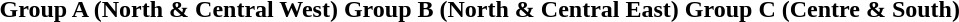<table>
<tr valign=top>
<th align="center">Group A (North & Central West)</th>
<th align="center">Group B (North & Central East)</th>
<th align="center">Group C (Centre & South)</th>
</tr>
<tr valign=top>
<td align="left"></td>
<td align="left"></td>
<td align="left"></td>
</tr>
</table>
